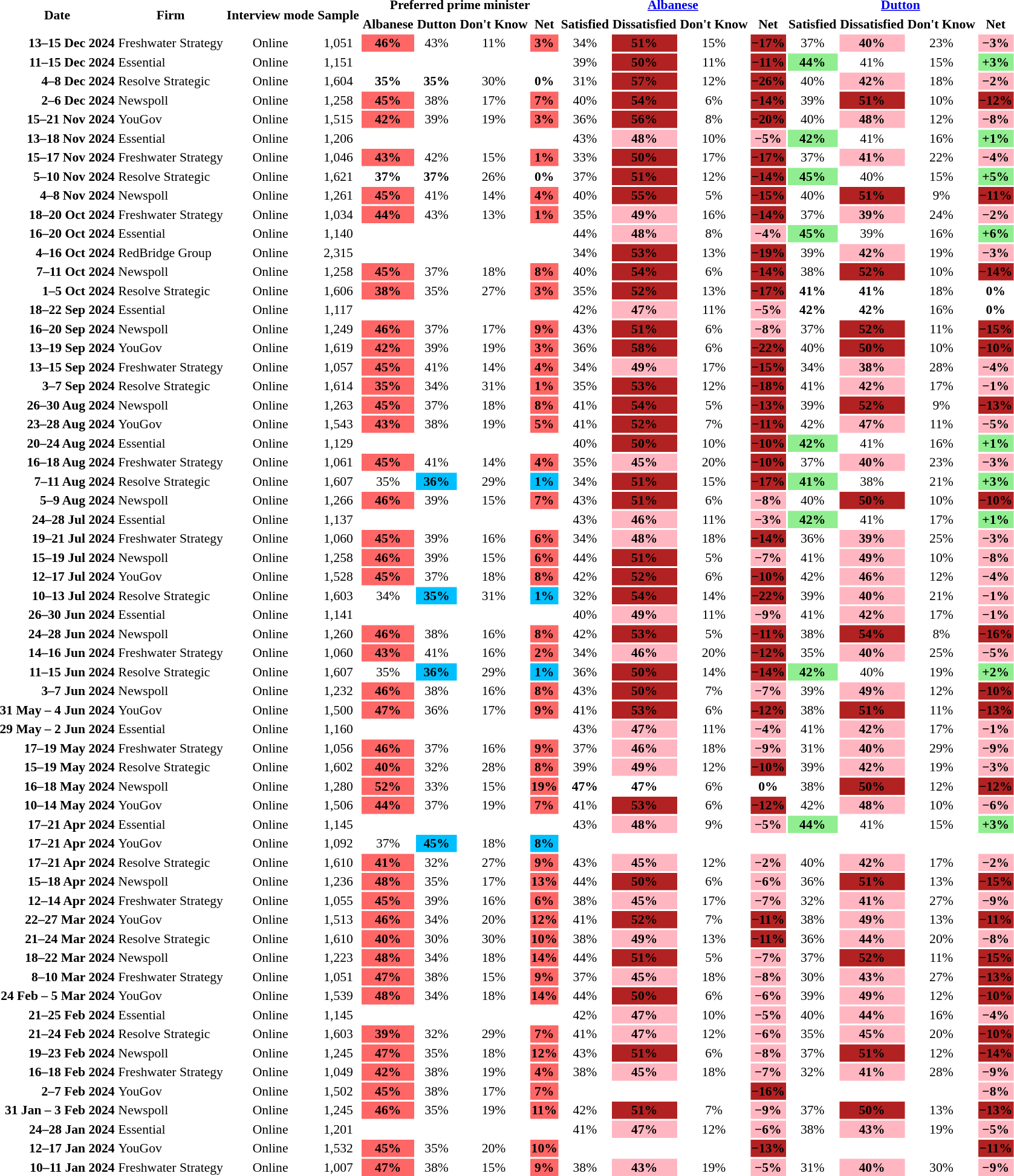<table class={| class="nowrap wikitable sortable tpl-blanktable"style=text-align:center;font-size:90%>
<tr>
<th rowspan=2>Date</th>
<th rowspan=2>Firm</th>
<th rowspan=2>Interview mode</th>
<th rowspan=2 style=max-width:5em>Sample</th>
<th colspan=4>Preferred prime minister</th>
<th colspan=4><a href='#'>Albanese</a></th>
<th colspan=4><a href='#'>Dutton</a></th>
</tr>
<tr>
<th>Albanese</th>
<th>Dutton</th>
<th>Don't Know</th>
<th>Net</th>
<th>Satisfied</th>
<th>Dissatisfied</th>
<th>Don't Know</th>
<th>Net</th>
<th>Satisfied</th>
<th>Dissatisfied</th>
<th>Don't Know</th>
<th>Net</th>
</tr>
<tr>
<th style=text-align:right>13–15 Dec 2024</th>
<td style=text-align:left>Freshwater Strategy</td>
<td>Online</td>
<td>1,051</td>
<td style="background:#f66"><strong>46%</strong></td>
<td>43%</td>
<td>11%</td>
<td style="background:#f66"><strong>3%</strong></td>
<td>34%</td>
<td style="background:FireBrick"><strong>51%</strong></td>
<td>15%</td>
<td style="background:FireBrick"><strong>−17%</strong></td>
<td>37%</td>
<td style="background:LightPink"><strong>40%</strong></td>
<td>23%</td>
<td style="background:LightPink"><strong>−3%</strong></td>
</tr>
<tr>
<th style=text-align:right>11–15 Dec 2024</th>
<td style=text-align:left>Essential</td>
<td>Online</td>
<td>1,151</td>
<td></td>
<td></td>
<td></td>
<td></td>
<td>39%</td>
<td style="background:FireBrick"><strong>50%</strong></td>
<td>11%</td>
<td style="background:FireBrick"><strong>−11%</strong></td>
<td style="background:LightGreen"><strong>44%</strong></td>
<td>41%</td>
<td>15%</td>
<td style="background:LightGreen"><strong>+3%</strong></td>
</tr>
<tr>
<th style=text-align:right>4–8 Dec 2024</th>
<td style=text-align:left>Resolve Strategic</td>
<td>Online</td>
<td>1,604</td>
<th>35%</th>
<th>35%</th>
<td>30%</td>
<th>0%</th>
<td>31%</td>
<td style="background:FireBrick"><strong>57%</strong></td>
<td>12%</td>
<td style="background:FireBrick"><strong>−26%</strong></td>
<td>40%</td>
<td style="background:LightPink"><strong>42%</strong></td>
<td>18%</td>
<td style="background:LightPink"><strong>−2%</strong></td>
</tr>
<tr>
<th style=text-align:right>2–6 Dec 2024</th>
<td style=text-align:left>Newspoll</td>
<td>Online</td>
<td>1,258</td>
<td style="background:#f66"><strong>45%</strong></td>
<td>38%</td>
<td>17%</td>
<td style="background:#f66"><strong>7%</strong></td>
<td>40%</td>
<td style="background:FireBrick"><strong>54%</strong></td>
<td>6%</td>
<td style="background:FireBrick"><strong>−14%</strong></td>
<td>39%</td>
<td style="background:FireBrick"><strong>51%</strong></td>
<td>10%</td>
<td style="background:FireBrick"><strong>−12%</strong></td>
</tr>
<tr>
<th style=text-align:right>15–21 Nov 2024</th>
<td style=text-align:left>YouGov</td>
<td>Online</td>
<td>1,515</td>
<td style="background:#f66"><strong>42%</strong></td>
<td>39%</td>
<td>19%</td>
<td style="background:#f66"><strong>3%</strong></td>
<td>36%</td>
<td style="background:FireBrick"><strong>56%</strong></td>
<td>8%</td>
<td style="background:FireBrick"><strong>−20%</strong></td>
<td>40%</td>
<td style="background:LightPink"><strong>48%</strong></td>
<td>12%</td>
<td style="background:LightPink"><strong>−8%</strong></td>
</tr>
<tr>
<th style=text-align:right>13–18 Nov 2024</th>
<td style=text-align:left>Essential</td>
<td>Online</td>
<td>1,206</td>
<td></td>
<td></td>
<td></td>
<td></td>
<td>43%</td>
<td style="background:LightPink"><strong>48%</strong></td>
<td>10%</td>
<td style="background:LightPink"><strong>−5%</strong></td>
<td style="background:LightGreen"><strong>42%</strong></td>
<td>41%</td>
<td>16%</td>
<td style="background:LightGreen"><strong>+1%</strong></td>
</tr>
<tr>
<th style=text-align:right>15–17 Nov 2024</th>
<td style=text-align:left>Freshwater Strategy</td>
<td>Online</td>
<td>1,046</td>
<td style="background:#f66"><strong>43%</strong></td>
<td>42%</td>
<td>15%</td>
<td style="background:#f66"><strong>1%</strong></td>
<td>33%</td>
<td style="background:FireBrick"><strong>50%</strong></td>
<td>17%</td>
<td style="background:FireBrick"><strong>−17%</strong></td>
<td>37%</td>
<td style="background:LightPink"><strong>41%</strong></td>
<td>22%</td>
<td style="background:LightPink"><strong>−4%</strong></td>
</tr>
<tr>
<th style=text-align:right>5–10 Nov 2024</th>
<td style=text-align:left>Resolve Strategic</td>
<td>Online</td>
<td>1,621</td>
<th>37%</th>
<th>37%</th>
<td>26%</td>
<th>0%</th>
<td>37%</td>
<td style="background:FireBrick"><strong>51%</strong></td>
<td>12%</td>
<td style="background:FireBrick"><strong>−14%</strong></td>
<td style="background:LightGreen"><strong>45%</strong></td>
<td>40%</td>
<td>15%</td>
<td style="background:LightGreen"><strong>+5%</strong></td>
</tr>
<tr>
<th style=text-align:right>4–8 Nov 2024</th>
<td style=text-align:left>Newspoll</td>
<td>Online</td>
<td>1,261</td>
<td style="background:#f66"><strong>45%</strong></td>
<td>41%</td>
<td>14%</td>
<td style="background:#f66"><strong>4%</strong></td>
<td>40%</td>
<td style="background:FireBrick"><strong>55%</strong></td>
<td>5%</td>
<td style="background:FireBrick"><strong>−15%</strong></td>
<td>40%</td>
<td style="background:FireBrick"><strong>51%</strong></td>
<td>9%</td>
<td style="background:FireBrick"><strong>−11%</strong></td>
</tr>
<tr>
<th style=text-align:right>18–20 Oct 2024</th>
<td style=text-align:left>Freshwater Strategy</td>
<td>Online</td>
<td>1,034</td>
<td style="background:#f66"><strong>44%</strong></td>
<td>43%</td>
<td>13%</td>
<td style="background:#f66"><strong>1%</strong></td>
<td>35%</td>
<td style="background:LightPink"><strong>49%</strong></td>
<td>16%</td>
<th style="background:FireBrick">−14%</th>
<td>37%</td>
<td style="background:LightPink"><strong>39%</strong></td>
<td>24%</td>
<td style="background:LightPink"><strong>−2%</strong></td>
</tr>
<tr>
<th style=text-align:right>16–20 Oct 2024</th>
<td style=text-align:left>Essential</td>
<td>Online</td>
<td>1,140</td>
<td></td>
<td></td>
<td></td>
<td></td>
<td>44%</td>
<td style="background:LightPink"><strong>48%</strong></td>
<td>8%</td>
<td style="background:LightPink"><strong>−4%</strong></td>
<td style="background:LightGreen"><strong>45%</strong></td>
<td>39%</td>
<td>16%</td>
<td style="background:LightGreen"><strong>+6%</strong></td>
</tr>
<tr>
<th style=text-align:right>4–16 Oct 2024</th>
<td style=text-align:left>RedBridge Group</td>
<td>Online</td>
<td>2,315</td>
<td></td>
<td></td>
<td></td>
<td></td>
<td>34%</td>
<td style="background:FireBrick"><strong>53%</strong></td>
<td>13%</td>
<th style="background:FireBrick">−19%</th>
<td>39%</td>
<td style="background:LightPink"><strong>42%</strong></td>
<td>19%</td>
<td style="background:LightPink"><strong>−3%</strong></td>
</tr>
<tr>
<th style=text-align:right>7–11 Oct 2024</th>
<td style=text-align:left>Newspoll</td>
<td>Online</td>
<td>1,258</td>
<td style="background:#f66"><strong>45%</strong></td>
<td>37%</td>
<td>18%</td>
<td style="background:#f66"><strong>8%</strong></td>
<td>40%</td>
<td style="background:FireBrick"><strong>54%</strong></td>
<td>6%</td>
<th style="background:FireBrick">−14%</th>
<td>38%</td>
<td style="background:FireBrick"><strong>52%</strong></td>
<td>10%</td>
<th style="background:FireBrick">−14%</th>
</tr>
<tr>
<th style=text-align:right>1–5 Oct 2024</th>
<td style=text-align:left>Resolve Strategic</td>
<td>Online</td>
<td>1,606</td>
<td style="background:#f66"><strong>38%</strong></td>
<td>35%</td>
<td>27%</td>
<td style="background:#f66"><strong>3%</strong></td>
<td>35%</td>
<td style="background:FireBrick"><strong>52%</strong></td>
<td>13%</td>
<th style="background:FireBrick">−17%</th>
<th>41%</th>
<th>41%</th>
<td>18%</td>
<th>0%</th>
</tr>
<tr>
<th style=text-align:right>18–22 Sep 2024</th>
<td style=text-align:left>Essential</td>
<td>Online</td>
<td>1,117</td>
<td></td>
<td></td>
<td></td>
<td></td>
<td>42%</td>
<td style="background:LightPink"><strong>47%</strong></td>
<td>11%</td>
<td style="background:LightPink"><strong>−5%</strong></td>
<th>42%</th>
<th>42%</th>
<td>16%</td>
<th>0%</th>
</tr>
<tr>
<th style=text-align:right>16–20 Sep 2024</th>
<td style=text-align:left>Newspoll</td>
<td>Online</td>
<td>1,249</td>
<td style="background:#f66"><strong>46%</strong></td>
<td>37%</td>
<td>17%</td>
<td style="background:#f66"><strong>9%</strong></td>
<td>43%</td>
<td style="background:FireBrick"><strong>51%</strong></td>
<td>6%</td>
<th style="background:LightPink">−8%</th>
<td>37%</td>
<td style="background:FireBrick"><strong>52%</strong></td>
<td>11%</td>
<th style="background:FireBrick">−15%</th>
</tr>
<tr>
<th style=text-align:right>13–19 Sep 2024</th>
<td style=text-align:left>YouGov</td>
<td>Online</td>
<td>1,619</td>
<td style="background:#f66"><strong>42%</strong></td>
<td>39%</td>
<td>19%</td>
<td style="background:#f66"><strong>3%</strong></td>
<td>36%</td>
<td style="background:FireBrick"><strong>58%</strong></td>
<td>6%</td>
<th style="background:FireBrick">−22%</th>
<td>40%</td>
<td style="background:FireBrick"><strong>50%</strong></td>
<td>10%</td>
<th style="background:FireBrick">−10%</th>
</tr>
<tr>
<th style=text-align:right>13–15 Sep 2024</th>
<td style=text-align:left>Freshwater Strategy</td>
<td>Online</td>
<td>1,057</td>
<td style="background:#f66"><strong>45%</strong></td>
<td>41%</td>
<td>14%</td>
<td style="background:#f66"><strong>4%</strong></td>
<td>34%</td>
<td style="background:LightPink"><strong>49%</strong></td>
<td>17%</td>
<th style="background:FireBrick">−15%</th>
<td>34%</td>
<td style="background:LightPink"><strong>38%</strong></td>
<td>28%</td>
<td style="background:LightPink"><strong>−4%</strong></td>
</tr>
<tr>
<th style=text-align:right>3–7 Sep 2024</th>
<td style=text-align:left>Resolve Strategic</td>
<td>Online</td>
<td>1,614</td>
<td style="background:#f66"><strong>35%</strong></td>
<td>34%</td>
<td>31%</td>
<td style="background:#f66"><strong>1%</strong></td>
<td>35%</td>
<td style="background:FireBrick"><strong>53%</strong></td>
<td>12%</td>
<th style="background:FireBrick">−18%</th>
<td>41%</td>
<td style="background:LightPink"><strong>42%</strong></td>
<td>17%</td>
<th style="background:LightPink">−1%</th>
</tr>
<tr>
<th style=text-align:right>26–30 Aug 2024</th>
<td style=text-align:left>Newspoll</td>
<td>Online</td>
<td>1,263</td>
<td style="background:#f66"><strong>45%</strong></td>
<td>37%</td>
<td>18%</td>
<td style="background:#f66"><strong>8%</strong></td>
<td>41%</td>
<td style="background:FireBrick"><strong>54%</strong></td>
<td>5%</td>
<th style="background:FireBrick">−13%</th>
<td>39%</td>
<td style="background:FireBrick"><strong>52%</strong></td>
<td>9%</td>
<th style="background:FireBrick">−13%</th>
</tr>
<tr>
<th style=text-align:right>23–28 Aug 2024</th>
<td style=text-align:left>YouGov</td>
<td>Online</td>
<td>1,543</td>
<td style="background:#f66"><strong>43%</strong></td>
<td>38%</td>
<td>19%</td>
<td style="background:#f66"><strong>5%</strong></td>
<td>41%</td>
<td style="background:FireBrick"><strong>52%</strong></td>
<td>7%</td>
<th style="background:FireBrick">−11%</th>
<td>42%</td>
<td style="background:LightPink"><strong>47%</strong></td>
<td>11%</td>
<th style="background:LightPink">−5%</th>
</tr>
<tr>
<th style=text-align:right>20–24 Aug 2024</th>
<td style=text-align:left>Essential</td>
<td>Online</td>
<td>1,129</td>
<td></td>
<td></td>
<td></td>
<td></td>
<td>40%</td>
<td style="background:FireBrick"><strong>50%</strong></td>
<td>10%</td>
<td style="background:FireBrick"><strong>−10%</strong></td>
<td style="background:LightGreen"><strong>42%</strong></td>
<td>41%</td>
<td>16%</td>
<th style="background:LightGreen">+1%</th>
</tr>
<tr>
<th style=text-align:right>16–18 Aug 2024</th>
<td style=text-align:left>Freshwater Strategy</td>
<td>Online</td>
<td>1,061</td>
<td style="background:#f66"><strong>45%</strong></td>
<td>41%</td>
<td>14%</td>
<td style="background:#f66"><strong>4%</strong></td>
<td>35%</td>
<td style="background:LightPink"><strong>45%</strong></td>
<td>20%</td>
<th style="background:FireBrick">−10%</th>
<td>37%</td>
<td style="background:LightPink"><strong>40%</strong></td>
<td>23%</td>
<td style="background:LightPink"><strong>−3%</strong></td>
</tr>
<tr>
<th style=text-align:right>7–11 Aug 2024</th>
<td style=text-align:left>Resolve Strategic</td>
<td>Online</td>
<td>1,607</td>
<td>35%</td>
<td style="background:#00bfff"><strong>36%</strong></td>
<td>29%</td>
<td style="background:#00bfff"><strong>1%</strong></td>
<td>34%</td>
<td style="background:FireBrick"><strong>51%</strong></td>
<td>15%</td>
<th style="background:FireBrick">−17%</th>
<td style="background:LightGreen"><strong>41%</strong></td>
<td>38%</td>
<td>21%</td>
<th style="background:LightGreen">+3%</th>
</tr>
<tr>
<th style=text-align:right>5–9 Aug 2024</th>
<td style=text-align:left>Newspoll</td>
<td>Online</td>
<td>1,266</td>
<td style="background:#f66"><strong>46%</strong></td>
<td>39%</td>
<td>15%</td>
<td style="background:#f66"><strong>7%</strong></td>
<td>43%</td>
<td style="background:FireBrick"><strong>51%</strong></td>
<td>6%</td>
<th style="background:LightPink">−8%</th>
<td>40%</td>
<td style="background:FireBrick"><strong>50%</strong></td>
<td>10%</td>
<th style="background:FireBrick">−10%</th>
</tr>
<tr>
<th style=text-align:right>24–28 Jul 2024</th>
<td style=text-align:left>Essential</td>
<td>Online</td>
<td>1,137</td>
<td></td>
<td></td>
<td></td>
<td></td>
<td>43%</td>
<td style="background:LightPink"><strong>46%</strong></td>
<td>11%</td>
<td style="background:LightPink"><strong>−3%</strong></td>
<td style="background:LightGreen"><strong>42%</strong></td>
<td>41%</td>
<td>17%</td>
<th style="background:LightGreen">+1%</th>
</tr>
<tr>
<th style=text-align:right>19–21 Jul 2024</th>
<td style=text-align:left>Freshwater Strategy</td>
<td>Online</td>
<td>1,060</td>
<td style="background:#f66"><strong>45%</strong></td>
<td>39%</td>
<td>16%</td>
<td style="background:#f66"><strong>6%</strong></td>
<td>34%</td>
<td style="background:LightPink"><strong>48%</strong></td>
<td>18%</td>
<th style="background:FireBrick">−14%</th>
<td>36%</td>
<td style="background:LightPink"><strong>39%</strong></td>
<td>25%</td>
<th style="background:LightPink">−3%</th>
</tr>
<tr>
<th style=text-align:right>15–19 Jul 2024</th>
<td style=text-align:left>Newspoll</td>
<td>Online</td>
<td>1,258</td>
<td style="background:#f66"><strong>46%</strong></td>
<td>39%</td>
<td>15%</td>
<td style="background:#f66"><strong>6%</strong></td>
<td>44%</td>
<td style="background:FireBrick"><strong>51%</strong></td>
<td>5%</td>
<th style="background:LightPink">−7%</th>
<td>41%</td>
<td style="background:LightPink"><strong>49%</strong></td>
<td>10%</td>
<th style="background:LightPink">−8%</th>
</tr>
<tr>
<th style=text-align:right>12–17 Jul 2024</th>
<td style=text-align:left>YouGov</td>
<td>Online</td>
<td>1,528</td>
<td style="background:#f66"><strong>45%</strong></td>
<td>37%</td>
<td>18%</td>
<td style="background:#f66"><strong>8%</strong></td>
<td>42%</td>
<td style="background:FireBrick"><strong>52%</strong></td>
<td>6%</td>
<th style="background:FireBrick">−10%</th>
<td>42%</td>
<td style="background:LightPink"><strong>46%</strong></td>
<td>12%</td>
<th style="background:LightPink">−4%</th>
</tr>
<tr>
<th style=text-align:right>10–13 Jul 2024</th>
<td style=text-align:left>Resolve Strategic</td>
<td>Online</td>
<td>1,603</td>
<td>34%</td>
<td style="background:#00bfff"><strong>35%</strong></td>
<td>31%</td>
<td style="background:#00bfff"><strong>1%</strong></td>
<td>32%</td>
<td style="background:FireBrick"><strong>54%</strong></td>
<td>14%</td>
<th style="background:FireBrick">−22%</th>
<td>39%</td>
<td style="background:LightPink"><strong>40%</strong></td>
<td>21%</td>
<th style="background:LightPink">−1%</th>
</tr>
<tr>
<th style=text-align:right>26–30 Jun 2024</th>
<td style=text-align:left>Essential</td>
<td>Online</td>
<td>1,141</td>
<td></td>
<td></td>
<td></td>
<td></td>
<td>40%</td>
<td style="background:LightPink"><strong>49%</strong></td>
<td>11%</td>
<td style="background:LightPink"><strong>−9%</strong></td>
<td>41%</td>
<td style="background:LightPink"><strong>42%</strong></td>
<td>17%</td>
<td style="background:LightPink"><strong>−1%</strong></td>
</tr>
<tr>
<th style=text-align:right>24–28 Jun 2024</th>
<td style=text-align:left>Newspoll</td>
<td>Online</td>
<td>1,260</td>
<td style="background:#f66"><strong>46%</strong></td>
<td>38%</td>
<td>16%</td>
<td style="background:#f66"><strong>8%</strong></td>
<td>42%</td>
<td style="background:FireBrick"><strong>53%</strong></td>
<td>5%</td>
<th style="background:FireBrick">−11%</th>
<td>38%</td>
<td style="background:FireBrick"><strong>54%</strong></td>
<td>8%</td>
<th style="background:FireBrick">−16%</th>
</tr>
<tr>
<th style=text-align:right>14–16 Jun 2024</th>
<td style=text-align:left>Freshwater Strategy</td>
<td>Online</td>
<td>1,060</td>
<td style="background:#f66"><strong>43%</strong></td>
<td>41%</td>
<td>16%</td>
<td style="background:#f66"><strong>2%</strong></td>
<td>34%</td>
<td style="background:LightPink"><strong>46%</strong></td>
<td>20%</td>
<th style="background:FireBrick">−12%</th>
<td>35%</td>
<td style="background:LightPink"><strong>40%</strong></td>
<td>25%</td>
<th style="background:LightPink">−5%</th>
</tr>
<tr>
<th style=text-align:right>11–15 Jun 2024</th>
<td style=text-align:left>Resolve Strategic</td>
<td>Online</td>
<td>1,607</td>
<td>35%</td>
<td style="background:#00bfff"><strong>36%</strong></td>
<td>29%</td>
<td style="background:#00bfff"><strong>1%</strong></td>
<td>36%</td>
<td style="background:FireBrick"><strong>50%</strong></td>
<td>14%</td>
<th style="background:FireBrick">−14%</th>
<td style="background:LightGreen"><strong>42%</strong></td>
<td>40%</td>
<td>19%</td>
<th style="background:LightGreen">+2%</th>
</tr>
<tr>
<th style=text-align:right>3–7 Jun 2024</th>
<td style=text-align:left>Newspoll</td>
<td>Online</td>
<td>1,232</td>
<td style="background:#f66"><strong>46%</strong></td>
<td>38%</td>
<td>16%</td>
<td style="background:#f66"><strong>8%</strong></td>
<td>43%</td>
<td style="background:FireBrick"><strong>50%</strong></td>
<td>7%</td>
<th style="background:LightPink">−7%</th>
<td>39%</td>
<td style="background:LightPink"><strong>49%</strong></td>
<td>12%</td>
<th style="background:FireBrick">−10%</th>
</tr>
<tr>
<th style=text-align:right>31 May – 4 Jun 2024</th>
<td style=text-align:left>YouGov</td>
<td>Online</td>
<td>1,500</td>
<td style="background:#f66"><strong>47%</strong></td>
<td>36%</td>
<td>17%</td>
<td style="background:#f66"><strong>9%</strong></td>
<td>41%</td>
<td style="background:FireBrick"><strong>53%</strong></td>
<td>6%</td>
<td style="background:FireBrick"><strong>–12%</strong></td>
<td>38%</td>
<td style="background:FireBrick"><strong>51%</strong></td>
<td>11%</td>
<td style="background:FireBrick"><strong>−13%</strong></td>
</tr>
<tr>
<th style=text-align:right>29 May – 2 Jun 2024</th>
<td style=text-align:left>Essential</td>
<td>Online</td>
<td>1,160</td>
<td></td>
<td></td>
<td></td>
<td></td>
<td>43%</td>
<td style="background:LightPink"><strong>47%</strong></td>
<td>11%</td>
<th style="background:LightPink">−4%</th>
<td>41%</td>
<td style="background:LightPink"><strong>42%</strong></td>
<td>17%</td>
<th style="background:LightPink">−1%</th>
</tr>
<tr>
<th style=text-align:right>17–19 May 2024</th>
<td style=text-align:left>Freshwater Strategy</td>
<td>Online</td>
<td>1,056</td>
<td style="background:#f66"><strong>46%</strong></td>
<td>37%</td>
<td>16%</td>
<td style="background:#f66"><strong>9%</strong></td>
<td>37%</td>
<td style="background:LightPink"><strong>46%</strong></td>
<td>18%</td>
<th style="background:LightPink">−9%</th>
<td>31%</td>
<td style="background:LightPink"><strong>40%</strong></td>
<td>29%</td>
<th style="background:LightPink">−9%</th>
</tr>
<tr>
<th style=text-align:right>15–19 May 2024</th>
<td style=text-align:left>Resolve Strategic</td>
<td>Online</td>
<td>1,602</td>
<td style="background:#f66"><strong>40%</strong></td>
<td>32%</td>
<td>28%</td>
<td style="background:#f66"><strong>8%</strong></td>
<td>39%</td>
<td style="background:LightPink"><strong>49%</strong></td>
<td>12%</td>
<th style="background:FireBrick">−10%</th>
<td>39%</td>
<td style="background:LightPink"><strong>42%</strong></td>
<td>19%</td>
<th style="background:LightPink">−3%</th>
</tr>
<tr>
<th style=text-align:right>16–18 May 2024</th>
<td style=text-align:left>Newspoll</td>
<td>Online</td>
<td>1,280</td>
<td style="background:#f66"><strong>52%</strong></td>
<td>33%</td>
<td>15%</td>
<td style="background:#f66"><strong>19%</strong></td>
<th>47%</th>
<th>47%</th>
<td>6%</td>
<th>0%</th>
<td>38%</td>
<td style="background:FireBrick"><strong>50%</strong></td>
<td>12%</td>
<th style="background:FireBrick">−12%</th>
</tr>
<tr>
<th style=text-align:right>10–14 May 2024</th>
<td style=text-align:left>YouGov</td>
<td>Online</td>
<td>1,506</td>
<td style="background:#f66"><strong>44%</strong></td>
<td>37%</td>
<td>19%</td>
<td style="background:#f66"><strong>7%</strong></td>
<td>41%</td>
<td style="background:FireBrick"><strong>53%</strong></td>
<td>6%</td>
<th style="background:FireBrick">−12%</th>
<td>42%</td>
<td style="background:LightPink"><strong>48%</strong></td>
<td>10%</td>
<th style="background:LightPink">−6%</th>
</tr>
<tr>
<th style=text-align:right>17–21 Apr 2024</th>
<td style=text-align:left>Essential</td>
<td>Online</td>
<td>1,145</td>
<td></td>
<td></td>
<td></td>
<td></td>
<td>43%</td>
<td style="background:LightPink"><strong>48%</strong></td>
<td>9%</td>
<th style="background:LightPink">−5%</th>
<td style="background:LightGreen"><strong>44%</strong></td>
<td>41%</td>
<td>15%</td>
<th style="background:LightGreen">+3%</th>
</tr>
<tr>
<th style=text-align:right>17–21 Apr 2024</th>
<td style=text-align:left>YouGov</td>
<td>Online</td>
<td>1,092</td>
<td>37%</td>
<td style="background:#00bfff"><strong>45%</strong></td>
<td>18%</td>
<td style="background:#00bfff"><strong>8%</strong></td>
<td></td>
<td></td>
<td></td>
<td></td>
<td></td>
<td></td>
<td></td>
<td></td>
</tr>
<tr>
<th style=text-align:right>17–21 Apr 2024</th>
<td style=text-align:left>Resolve Strategic</td>
<td>Online</td>
<td>1,610</td>
<td style="background:#f66"><strong>41%</strong></td>
<td>32%</td>
<td>27%</td>
<td style="background:#f66"><strong>9%</strong></td>
<td>43%</td>
<td style="background:LightPink"><strong>45%</strong></td>
<td>12%</td>
<th style="background:LightPink">−2%</th>
<td>40%</td>
<td style="background:LightPink"><strong>42%</strong></td>
<td>17%</td>
<th style="background:LightPink">−2%</th>
</tr>
<tr>
<th style=text-align:right>15–18 Apr 2024</th>
<td style=text-align:left>Newspoll</td>
<td>Online</td>
<td>1,236</td>
<td style="background:#f66"><strong>48%</strong></td>
<td>35%</td>
<td>17%</td>
<td style="background:#f66"><strong>13%</strong></td>
<td>44%</td>
<td style="background:FireBrick"><strong>50%</strong></td>
<td>6%</td>
<th style="background:LightPink">−6%</th>
<td>36%</td>
<td style="background:FireBrick"><strong>51%</strong></td>
<td>13%</td>
<th style="background:FireBrick">−15%</th>
</tr>
<tr>
<th style=text-align:right>12–14 Apr 2024</th>
<td style=text-align:left>Freshwater Strategy</td>
<td>Online</td>
<td>1,055</td>
<td style="background:#f66"><strong>45%</strong></td>
<td>39%</td>
<td>16%</td>
<td style="background:#f66"><strong>6%</strong></td>
<td>38%</td>
<td style="background:LightPink"><strong>45%</strong></td>
<td>17%</td>
<th style="background:LightPink">−7%</th>
<td>32%</td>
<td style="background:LightPink"><strong>41%</strong></td>
<td>27%</td>
<th style="background:LightPink">−9%</th>
</tr>
<tr>
<th style=text-align:right>22–27 Mar 2024</th>
<td style=text-align:left>YouGov</td>
<td>Online</td>
<td>1,513</td>
<td style="background:#f66"><strong>46%</strong></td>
<td>34%</td>
<td>20%</td>
<td style="background:#f66"><strong>12%</strong></td>
<td>41%</td>
<td style="background:FireBrick"><strong>52%</strong></td>
<td>7%</td>
<th style="background:FireBrick">−11%</th>
<td>38%</td>
<td style="background:LightPink"><strong>49%</strong></td>
<td>13%</td>
<th style="background:FireBrick">−11%</th>
</tr>
<tr>
<th style=text-align:right>21–24 Mar 2024</th>
<td style=text-align:left>Resolve Strategic</td>
<td>Online</td>
<td>1,610</td>
<td style="background:#f66"><strong>40%</strong></td>
<td>30%</td>
<td>30%</td>
<td style="background:#f66"><strong>10%</strong></td>
<td>38%</td>
<td style="background:LightPink"><strong>49%</strong></td>
<td>13%</td>
<th style="background:FireBrick">−11%</th>
<td>36%</td>
<td style="background:LightPink"><strong>44%</strong></td>
<td>20%</td>
<th style="background:LightPink">−8%</th>
</tr>
<tr>
<th style=text-align:right>18–22 Mar 2024</th>
<td style=text-align:left>Newspoll</td>
<td>Online</td>
<td>1,223</td>
<td style="background:#f66"><strong>48%</strong></td>
<td>34%</td>
<td>18%</td>
<td style="background:#f66"><strong>14%</strong></td>
<td>44%</td>
<td style="background:FireBrick"><strong>51%</strong></td>
<td>5%</td>
<th style="background:LightPink">−7%</th>
<td>37%</td>
<td style="background:FireBrick"><strong>52%</strong></td>
<td>11%</td>
<th style="background:FireBrick">−15%</th>
</tr>
<tr>
<th style=text-align:right>8–10 Mar 2024</th>
<td style=text-align:left>Freshwater Strategy</td>
<td>Online</td>
<td>1,051</td>
<td style="background:#f66"><strong>47%</strong></td>
<td>38%</td>
<td>15%</td>
<td style="background:#f66"><strong>9%</strong></td>
<td>37%</td>
<td style="background:LightPink"><strong>45%</strong></td>
<td>18%</td>
<th style="background:LightPink">−8%</th>
<td>30%</td>
<td style="background:LightPink"><strong>43%</strong></td>
<td>27%</td>
<th style="background:FireBrick">−13%</th>
</tr>
<tr>
<th style=text-align:right>24 Feb – 5 Mar 2024</th>
<td style=text-align:left>YouGov</td>
<td>Online</td>
<td>1,539</td>
<td style="background:#f66"><strong>48%</strong></td>
<td>34%</td>
<td>18%</td>
<td style="background:#f66"><strong>14%</strong></td>
<td>44%</td>
<td style="background:FireBrick"><strong>50%</strong></td>
<td>6%</td>
<th style="background:LightPink">−6%</th>
<td>39%</td>
<td style="background:LightPink"><strong>49%</strong></td>
<td>12%</td>
<th style="background:FireBrick">−10%</th>
</tr>
<tr>
<th style=text-align:right>21–25 Feb 2024</th>
<td style=text-align:left>Essential</td>
<td>Online</td>
<td>1,145</td>
<td></td>
<td></td>
<td></td>
<td></td>
<td>42%</td>
<td style="background:LightPink"><strong>47%</strong></td>
<td>10%</td>
<th style="background:LightPink">−5%</th>
<td>40%</td>
<td style="background:LightPink"><strong>44%</strong></td>
<td>16%</td>
<th style="background:LightPink">−4%</th>
</tr>
<tr>
<th style=text-align:right>21–24 Feb 2024</th>
<td style=text-align:left>Resolve Strategic</td>
<td>Online</td>
<td>1,603</td>
<td style="background:#f66"><strong>39%</strong></td>
<td>32%</td>
<td>29%</td>
<td style="background:#f66"><strong>7%</strong></td>
<td>41%</td>
<td style="background:LightPink"><strong>47%</strong></td>
<td>12%</td>
<th style="background:LightPink">−6%</th>
<td>35%</td>
<td style="background:LightPink"><strong>45%</strong></td>
<td>20%</td>
<th style="background:FireBrick">−10%</th>
</tr>
<tr>
<th style=text-align:right>19–23 Feb 2024</th>
<td style=text-align:left>Newspoll</td>
<td>Online</td>
<td>1,245</td>
<td style="background:#f66"><strong>47%</strong></td>
<td>35%</td>
<td>18%</td>
<td style="background:#f66"><strong>12%</strong></td>
<td>43%</td>
<td style="background:FireBrick"><strong>51%</strong></td>
<td>6%</td>
<th style="background:LightPink">−8%</th>
<td>37%</td>
<td style="background:FireBrick"><strong>51%</strong></td>
<td>12%</td>
<th style="background:FireBrick">−14%</th>
</tr>
<tr>
<th style=text-align:right>16–18 Feb 2024</th>
<td style=text-align:left>Freshwater Strategy</td>
<td>Online</td>
<td>1,049</td>
<td style="background:#f66"><strong>42%</strong></td>
<td>38%</td>
<td>19%</td>
<td style="background:#f66"><strong>4%</strong></td>
<td>38%</td>
<td style="background:LightPink"><strong>45%</strong></td>
<td>18%</td>
<th style="background:LightPink">−7%</th>
<td>32%</td>
<td style="background:LightPink"><strong>41%</strong></td>
<td>28%</td>
<th style="background:LightPink">−9%</th>
</tr>
<tr>
<th style="text-align:right">2–7 Feb 2024</th>
<td style="text-align:left">YouGov</td>
<td>Online</td>
<td>1,502</td>
<td style="background:#f66"><strong>45%</strong></td>
<td>38%</td>
<td>17%</td>
<td style="background:#f66"><strong>7%</strong></td>
<td></td>
<td></td>
<td></td>
<th style="background:FireBrick">−16%</th>
<td></td>
<td></td>
<td></td>
<th style="background:LightPink">−8%</th>
</tr>
<tr>
<th style=text-align:right>31 Jan – 3 Feb 2024</th>
<td style=text-align:left>Newspoll</td>
<td>Online</td>
<td>1,245</td>
<td style="background:#f66"><strong>46%</strong></td>
<td>35%</td>
<td>19%</td>
<td style="background:#f66"><strong>11%</strong></td>
<td>42%</td>
<td style="background:FireBrick"><strong>51%</strong></td>
<td>7%</td>
<th style="background:LightPink">−9%</th>
<td>37%</td>
<td style="background:FireBrick"><strong>50%</strong></td>
<td>13%</td>
<th style="background:FireBrick">−13%</th>
</tr>
<tr>
<th style=text-align:right>24–28 Jan 2024</th>
<td style=text-align:left>Essential</td>
<td>Online</td>
<td>1,201</td>
<td></td>
<td></td>
<td></td>
<td></td>
<td>41%</td>
<td style="background:LightPink"><strong>47%</strong></td>
<td>12%</td>
<th style="background:LightPink">−6%</th>
<td>38%</td>
<td style="background:LightPink"><strong>43%</strong></td>
<td>19%</td>
<th style="background:LightPink">−5%</th>
</tr>
<tr>
<th style="text-align:right">12–17 Jan 2024</th>
<td style="text-align:left">YouGov</td>
<td>Online</td>
<td>1,532</td>
<td style="background:#f66"><strong>45%</strong></td>
<td>35%</td>
<td>20%</td>
<td style="background:#f66"><strong>10%</strong></td>
<td></td>
<td></td>
<td></td>
<th style="background:FireBrick">−13%</th>
<td></td>
<td></td>
<td></td>
<th style="background:FireBrick">−11%</th>
</tr>
<tr>
<th style=text-align:right>10–11 Jan 2024</th>
<td style=text-align:left>Freshwater Strategy</td>
<td>Online</td>
<td>1,007</td>
<td style="background:#f66"><strong>47%</strong></td>
<td>38%</td>
<td>15%</td>
<td style="background:#f66"><strong>9%</strong></td>
<td>38%</td>
<td style="background:LightPink"><strong>43%</strong></td>
<td>19%</td>
<th style="background:LightPink">−5%</th>
<td>31%</td>
<th style="background:LightPink">40%</th>
<td>30%</td>
<th style="background:LightPink">−9%</th>
</tr>
</table>
